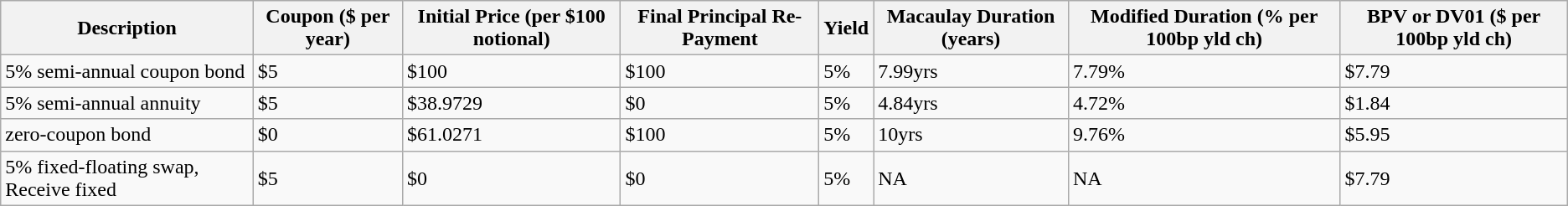<table class="wikitable">
<tr>
<th>Description</th>
<th>Coupon ($ per year)</th>
<th>Initial Price (per $100 notional)</th>
<th>Final Principal Re-Payment</th>
<th>Yield</th>
<th>Macaulay Duration (years)</th>
<th>Modified Duration (% per 100bp yld ch)</th>
<th>BPV or DV01 ($ per 100bp yld ch)</th>
</tr>
<tr>
<td>5% semi-annual coupon bond</td>
<td>$5</td>
<td>$100</td>
<td>$100</td>
<td>5%</td>
<td>7.99yrs</td>
<td>7.79%</td>
<td>$7.79</td>
</tr>
<tr>
<td>5% semi-annual annuity</td>
<td>$5</td>
<td>$38.9729</td>
<td>$0</td>
<td>5%</td>
<td>4.84yrs</td>
<td>4.72%</td>
<td>$1.84</td>
</tr>
<tr>
<td>zero-coupon bond</td>
<td>$0</td>
<td>$61.0271</td>
<td>$100</td>
<td>5%</td>
<td>10yrs</td>
<td>9.76%</td>
<td>$5.95</td>
</tr>
<tr>
<td>5% fixed-floating swap, Receive fixed</td>
<td>$5</td>
<td>$0</td>
<td>$0</td>
<td>5%</td>
<td>NA</td>
<td>NA</td>
<td>$7.79</td>
</tr>
</table>
